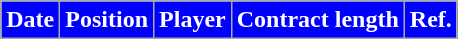<table class="wikitable plainrowheaders sortable">
<tr>
<th style="background:#0000ff; color:#ffffff;">Date</th>
<th style="background:#0000ff; color:#ffffff;">Position</th>
<th style="background:#0000ff; color:#ffffff;">Player</th>
<th style="background:#0000ff; color:#ffffff;">Contract length</th>
<th style="background:#0000ff; color:#ffffff;">Ref.</th>
</tr>
</table>
